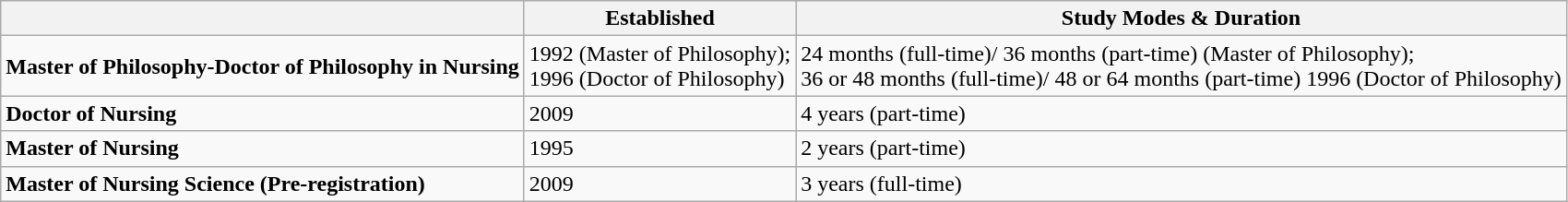<table class="wikitable">
<tr>
<th></th>
<th>Established</th>
<th>Study Modes & Duration</th>
</tr>
<tr>
<td><strong>Master of Philosophy-Doctor of Philosophy in Nursing</strong></td>
<td>1992 (Master of Philosophy);<br>1996 (Doctor of Philosophy)</td>
<td>24 months (full-time)/ 36 months (part-time) (Master of Philosophy);<br>36 or 48 months (full-time)/ 48 or 64 months (part-time) 1996 (Doctor of Philosophy)</td>
</tr>
<tr>
<td><strong>Doctor of Nursing</strong></td>
<td>2009</td>
<td>4 years (part-time)</td>
</tr>
<tr>
<td><strong>Master of Nursing</strong></td>
<td>1995</td>
<td>2 years (part-time)</td>
</tr>
<tr>
<td><strong>Master of Nursing Science (Pre-registration)</strong></td>
<td>2009</td>
<td>3 years (full-time)</td>
</tr>
</table>
